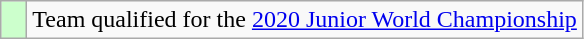<table class="wikitable" style="text-align: center;">
<tr>
<td width=10px bgcolor=#ccffcc></td>
<td>Team qualified for the <a href='#'>2020 Junior World Championship</a></td>
</tr>
</table>
